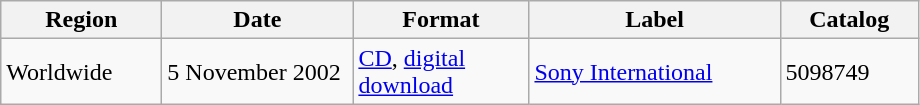<table class="wikitable">
<tr>
<th style="width:100px;">Region</th>
<th style="width:120px;">Date</th>
<th style="width:110px;">Format</th>
<th style="width:160px;">Label</th>
<th width="85">Catalog</th>
</tr>
<tr>
<td>Worldwide</td>
<td>5 November 2002</td>
<td><a href='#'>CD</a>, <a href='#'>digital download</a></td>
<td><a href='#'>Sony International</a></td>
<td>5098749</td>
</tr>
</table>
